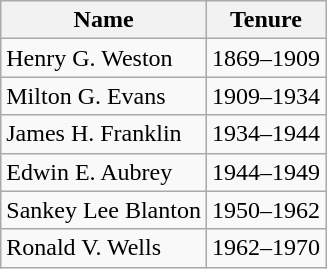<table class="wikitable">
<tr>
<th>Name</th>
<th>Tenure</th>
</tr>
<tr>
<td>Henry G. Weston</td>
<td>1869–1909</td>
</tr>
<tr>
<td>Milton G. Evans</td>
<td>1909–1934</td>
</tr>
<tr>
<td>James H. Franklin</td>
<td>1934–1944</td>
</tr>
<tr>
<td>Edwin E. Aubrey</td>
<td>1944–1949</td>
</tr>
<tr>
<td>Sankey Lee Blanton</td>
<td>1950–1962</td>
</tr>
<tr>
<td>Ronald V. Wells</td>
<td>1962–1970</td>
</tr>
</table>
